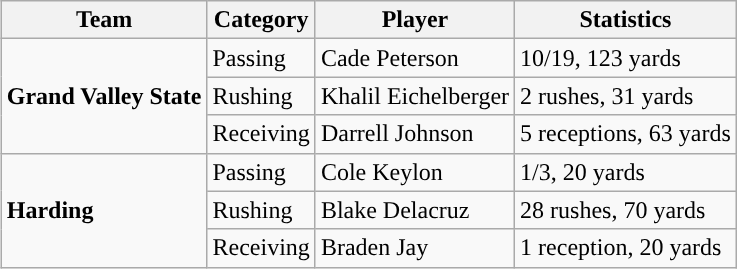<table class="wikitable" style="float: right;">
<tr>
<th>Team</th>
<th>Category</th>
<th>Player</th>
<th>Statistics</th>
</tr>
<tr>
<td rowspan=3><strong>Grand Valley State</strong></td>
<td>Passing</td>
<td>Cade Peterson</td>
<td>10/19, 123 yards</td>
</tr>
<tr>
<td>Rushing</td>
<td>Khalil Eichelberger</td>
<td>2 rushes, 31 yards</td>
</tr>
<tr>
<td>Receiving</td>
<td>Darrell Johnson</td>
<td>5 receptions, 63 yards</td>
</tr>
<tr>
<td rowspan=3><strong>Harding</strong></td>
<td>Passing</td>
<td>Cole Keylon</td>
<td>1/3, 20 yards</td>
</tr>
<tr>
<td>Rushing</td>
<td>Blake Delacruz</td>
<td>28 rushes, 70 yards</td>
</tr>
<tr>
<td>Receiving</td>
<td>Braden Jay</td>
<td>1 reception, 20 yards</td>
</tr>
</table>
